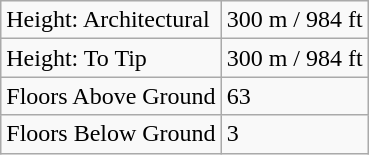<table class="wikitable">
<tr>
<td>Height: Architectural</td>
<td>300 m / 984 ft</td>
</tr>
<tr>
<td>Height: To Tip</td>
<td>300 m / 984 ft</td>
</tr>
<tr>
<td>Floors Above Ground</td>
<td>63</td>
</tr>
<tr>
<td>Floors Below Ground</td>
<td>3</td>
</tr>
</table>
